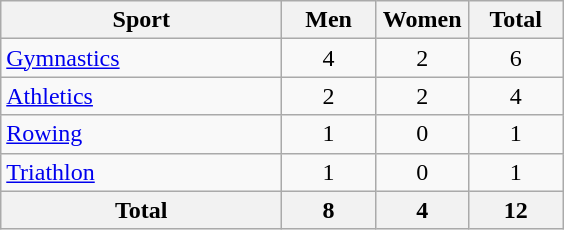<table class="wikitable sortable" style="text-align:center;">
<tr>
<th width=180>Sport</th>
<th width=55>Men</th>
<th width=55>Women</th>
<th width=55>Total</th>
</tr>
<tr>
<td align=left><a href='#'>Gymnastics</a></td>
<td>4</td>
<td>2</td>
<td>6</td>
</tr>
<tr>
<td align=left><a href='#'>Athletics</a></td>
<td>2</td>
<td>2</td>
<td>4</td>
</tr>
<tr>
<td align=left><a href='#'>Rowing</a></td>
<td>1</td>
<td>0</td>
<td>1</td>
</tr>
<tr>
<td align=left><a href='#'>Triathlon</a></td>
<td>1</td>
<td>0</td>
<td>1</td>
</tr>
<tr>
<th align=left>Total</th>
<th>8</th>
<th>4</th>
<th>12</th>
</tr>
</table>
